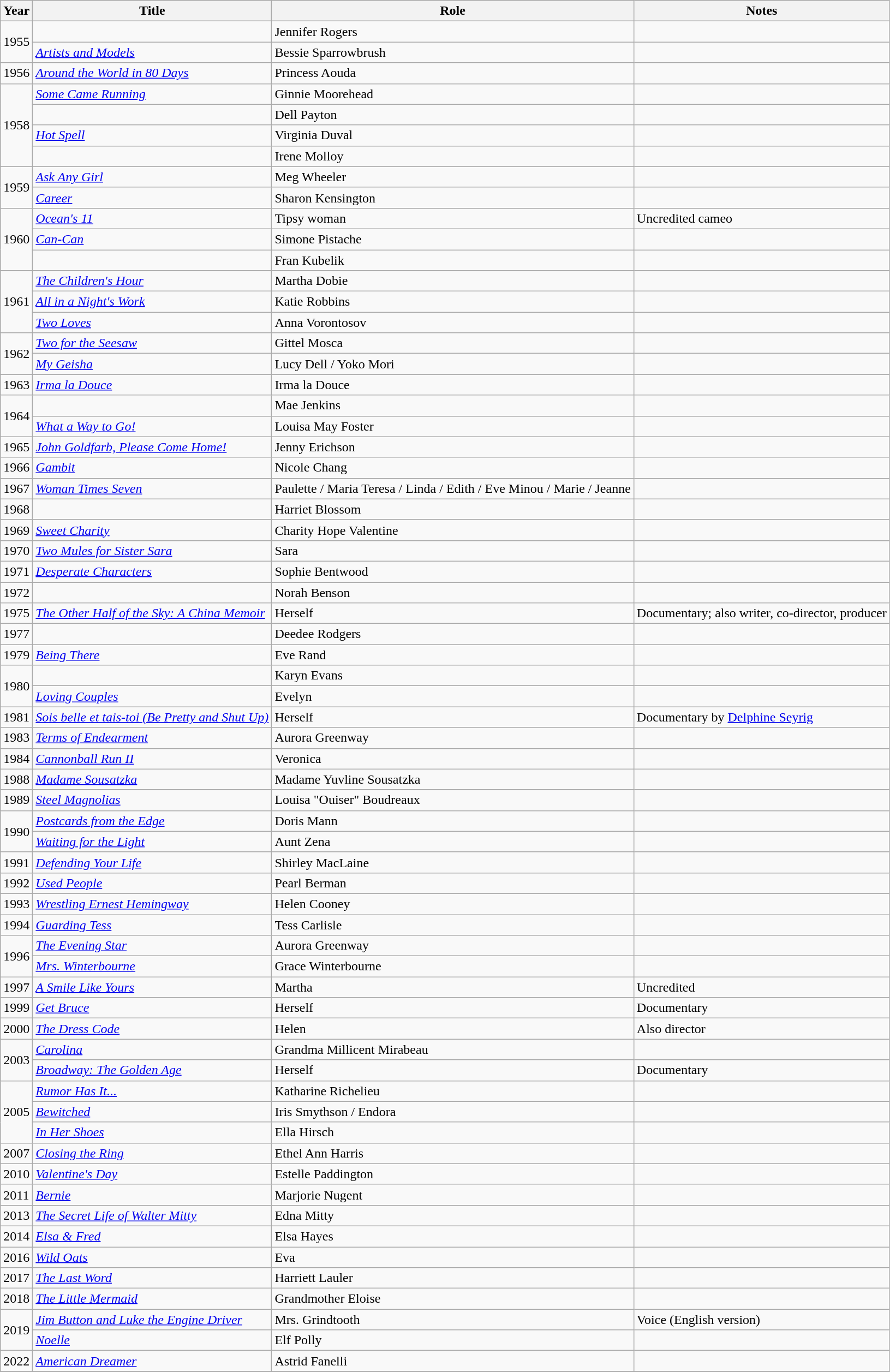<table class="wikitable sortable">
<tr>
<th>Year</th>
<th>Title</th>
<th>Role</th>
<th class="unsortable">Notes</th>
</tr>
<tr>
<td rowspan="2">1955</td>
<td><em></em></td>
<td>Jennifer Rogers</td>
<td></td>
</tr>
<tr>
<td><em><a href='#'>Artists and Models</a></em></td>
<td>Bessie Sparrowbrush</td>
<td></td>
</tr>
<tr>
<td>1956</td>
<td><em><a href='#'>Around the World in 80 Days</a></em></td>
<td>Princess Aouda</td>
<td></td>
</tr>
<tr>
<td rowspan="4">1958</td>
<td><em><a href='#'>Some Came Running</a></em></td>
<td>Ginnie Moorehead</td>
<td></td>
</tr>
<tr>
<td><em></em></td>
<td>Dell Payton</td>
<td></td>
</tr>
<tr>
<td><em><a href='#'>Hot Spell</a></em></td>
<td>Virginia Duval</td>
<td></td>
</tr>
<tr>
<td><em></em></td>
<td>Irene Molloy</td>
<td></td>
</tr>
<tr>
<td rowspan="2">1959</td>
<td><em><a href='#'>Ask Any Girl</a></em></td>
<td>Meg Wheeler</td>
<td></td>
</tr>
<tr>
<td><em><a href='#'>Career</a></em></td>
<td>Sharon Kensington</td>
<td></td>
</tr>
<tr>
<td rowspan="3">1960</td>
<td><em><a href='#'>Ocean's 11</a></em></td>
<td>Tipsy woman</td>
<td>Uncredited cameo</td>
</tr>
<tr>
<td><em><a href='#'>Can-Can</a></em></td>
<td>Simone Pistache</td>
<td></td>
</tr>
<tr>
<td><em></em></td>
<td>Fran Kubelik</td>
<td></td>
</tr>
<tr>
<td rowspan="3">1961</td>
<td><em><a href='#'>The Children's Hour</a></em></td>
<td>Martha Dobie</td>
<td></td>
</tr>
<tr>
<td><em><a href='#'>All in a Night's Work</a></em></td>
<td>Katie Robbins</td>
<td></td>
</tr>
<tr>
<td><em><a href='#'>Two Loves</a></em></td>
<td>Anna Vorontosov</td>
<td></td>
</tr>
<tr>
<td rowspan="2">1962</td>
<td><em><a href='#'>Two for the Seesaw</a></em></td>
<td>Gittel Mosca</td>
<td></td>
</tr>
<tr>
<td><em><a href='#'>My Geisha</a></em></td>
<td>Lucy Dell / Yoko Mori</td>
<td></td>
</tr>
<tr>
<td>1963</td>
<td><em><a href='#'>Irma la Douce</a></em></td>
<td>Irma la Douce</td>
<td></td>
</tr>
<tr>
<td rowspan="2">1964</td>
<td><em></em></td>
<td>Mae Jenkins</td>
<td></td>
</tr>
<tr>
<td><em><a href='#'>What a Way to Go!</a></em></td>
<td>Louisa May Foster</td>
<td></td>
</tr>
<tr>
<td>1965</td>
<td><em><a href='#'>John Goldfarb, Please Come Home!</a></em></td>
<td>Jenny Erichson</td>
<td></td>
</tr>
<tr>
<td>1966</td>
<td><em><a href='#'>Gambit</a></em></td>
<td>Nicole Chang</td>
<td></td>
</tr>
<tr>
<td>1967</td>
<td><em><a href='#'>Woman Times Seven</a></em></td>
<td>Paulette / Maria Teresa / Linda / Edith / Eve Minou / Marie / Jeanne</td>
<td></td>
</tr>
<tr>
<td>1968</td>
<td><em></em></td>
<td>Harriet Blossom</td>
<td></td>
</tr>
<tr>
<td>1969</td>
<td><em><a href='#'>Sweet Charity</a></em></td>
<td>Charity Hope Valentine</td>
<td></td>
</tr>
<tr>
<td>1970</td>
<td><em><a href='#'>Two Mules for Sister Sara</a></em></td>
<td>Sara</td>
<td></td>
</tr>
<tr>
<td>1971</td>
<td><em><a href='#'>Desperate Characters</a></em></td>
<td>Sophie Bentwood</td>
<td></td>
</tr>
<tr>
<td>1972</td>
<td><em></em></td>
<td>Norah Benson</td>
<td></td>
</tr>
<tr>
<td>1975</td>
<td><em><a href='#'>The Other Half of the Sky: A China Memoir</a></em></td>
<td>Herself</td>
<td>Documentary; also writer, co-director, producer</td>
</tr>
<tr>
<td>1977</td>
<td><em></em></td>
<td>Deedee Rodgers</td>
<td></td>
</tr>
<tr>
<td>1979</td>
<td><em><a href='#'>Being There</a></em></td>
<td>Eve Rand</td>
<td></td>
</tr>
<tr>
<td rowspan="2">1980</td>
<td><em></em></td>
<td>Karyn Evans</td>
<td></td>
</tr>
<tr>
<td><em><a href='#'>Loving Couples</a></em></td>
<td>Evelyn</td>
<td></td>
</tr>
<tr>
<td>1981</td>
<td><em><a href='#'>Sois belle et tais-toi (Be Pretty and Shut Up)</a></em></td>
<td>Herself</td>
<td>Documentary by <a href='#'>Delphine Seyrig</a></td>
</tr>
<tr>
<td>1983</td>
<td><em><a href='#'>Terms of Endearment</a></em></td>
<td>Aurora Greenway</td>
<td></td>
</tr>
<tr>
<td>1984</td>
<td><em><a href='#'>Cannonball Run II</a></em></td>
<td>Veronica</td>
<td></td>
</tr>
<tr>
<td>1988</td>
<td><em><a href='#'>Madame Sousatzka</a></em></td>
<td>Madame Yuvline Sousatzka</td>
<td></td>
</tr>
<tr>
<td>1989</td>
<td><em><a href='#'>Steel Magnolias</a></em></td>
<td>Louisa "Ouiser" Boudreaux</td>
<td></td>
</tr>
<tr>
<td rowspan="2">1990</td>
<td><em><a href='#'>Postcards from the Edge</a></em></td>
<td>Doris Mann</td>
<td></td>
</tr>
<tr>
<td><em><a href='#'>Waiting for the Light</a></em></td>
<td>Aunt Zena</td>
<td></td>
</tr>
<tr>
<td>1991</td>
<td><em><a href='#'>Defending Your Life</a></em></td>
<td>Shirley MacLaine</td>
<td></td>
</tr>
<tr>
<td>1992</td>
<td><em><a href='#'>Used People</a></em></td>
<td>Pearl Berman</td>
<td></td>
</tr>
<tr>
<td>1993</td>
<td><em><a href='#'>Wrestling Ernest Hemingway</a></em></td>
<td>Helen Cooney</td>
<td></td>
</tr>
<tr>
<td>1994</td>
<td><em><a href='#'>Guarding Tess</a></em></td>
<td>Tess Carlisle</td>
<td></td>
</tr>
<tr>
<td rowspan="2">1996</td>
<td><em><a href='#'>The Evening Star</a></em></td>
<td>Aurora Greenway</td>
<td></td>
</tr>
<tr>
<td><em><a href='#'>Mrs. Winterbourne</a></em></td>
<td>Grace Winterbourne</td>
<td></td>
</tr>
<tr>
<td>1997</td>
<td><em><a href='#'>A Smile Like Yours</a></em></td>
<td>Martha</td>
<td>Uncredited</td>
</tr>
<tr>
<td>1999</td>
<td><em><a href='#'>Get Bruce</a></em></td>
<td>Herself</td>
<td>Documentary</td>
</tr>
<tr>
<td>2000</td>
<td><em><a href='#'>The Dress Code</a></em></td>
<td>Helen</td>
<td>Also director</td>
</tr>
<tr>
<td rowspan="2">2003</td>
<td><em><a href='#'>Carolina</a></em></td>
<td>Grandma Millicent Mirabeau</td>
<td></td>
</tr>
<tr>
<td><em><a href='#'>Broadway: The Golden Age</a></em></td>
<td>Herself</td>
<td>Documentary</td>
</tr>
<tr>
<td rowspan="3">2005</td>
<td><em><a href='#'>Rumor Has It...</a></em></td>
<td>Katharine Richelieu</td>
<td></td>
</tr>
<tr>
<td><em><a href='#'>Bewitched</a></em></td>
<td>Iris Smythson / Endora</td>
<td></td>
</tr>
<tr>
<td><em><a href='#'>In Her Shoes</a></em></td>
<td>Ella Hirsch</td>
<td></td>
</tr>
<tr>
<td>2007</td>
<td><em><a href='#'>Closing the Ring</a></em></td>
<td>Ethel Ann Harris</td>
<td></td>
</tr>
<tr>
<td>2010</td>
<td><em><a href='#'>Valentine's Day</a></em></td>
<td>Estelle Paddington</td>
<td></td>
</tr>
<tr>
<td>2011</td>
<td><em><a href='#'>Bernie</a></em></td>
<td>Marjorie Nugent</td>
<td></td>
</tr>
<tr>
<td>2013</td>
<td><em><a href='#'>The Secret Life of Walter Mitty</a></em></td>
<td>Edna Mitty</td>
<td></td>
</tr>
<tr>
<td>2014</td>
<td><em><a href='#'>Elsa & Fred</a></em></td>
<td>Elsa Hayes</td>
<td></td>
</tr>
<tr>
<td>2016</td>
<td><em><a href='#'>Wild Oats</a></em></td>
<td>Eva</td>
<td></td>
</tr>
<tr>
<td>2017</td>
<td><em><a href='#'>The Last Word</a></em></td>
<td>Harriett Lauler</td>
<td></td>
</tr>
<tr>
<td>2018</td>
<td><em><a href='#'>The Little Mermaid</a></em></td>
<td>Grandmother Eloise</td>
<td></td>
</tr>
<tr>
<td rowspan="2">2019</td>
<td><em><a href='#'>Jim Button and Luke the Engine Driver</a></em></td>
<td>Mrs. Grindtooth</td>
<td>Voice (English version)</td>
</tr>
<tr>
<td><em><a href='#'>Noelle</a></em></td>
<td>Elf Polly</td>
<td></td>
</tr>
<tr>
<td>2022</td>
<td><em><a href='#'>American Dreamer</a></em></td>
<td>Astrid Fanelli</td>
<td></td>
</tr>
<tr>
</tr>
</table>
